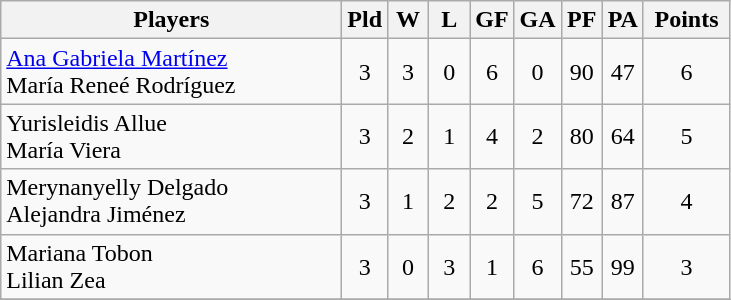<table class=wikitable style="text-align:center">
<tr>
<th width=220>Players</th>
<th width=20>Pld</th>
<th width=20>W</th>
<th width=20>L</th>
<th width=20>GF</th>
<th width=20>GA</th>
<th width=20>PF</th>
<th width=20>PA</th>
<th width=50>Points</th>
</tr>
<tr>
<td align=left> <a href='#'>Ana Gabriela Martínez</a><br> María Reneé Rodríguez</td>
<td>3</td>
<td>3</td>
<td>0</td>
<td>6</td>
<td>0</td>
<td>90</td>
<td>47</td>
<td>6</td>
</tr>
<tr>
<td align=left> Yurisleidis Allue<br> María Viera</td>
<td>3</td>
<td>2</td>
<td>1</td>
<td>4</td>
<td>2</td>
<td>80</td>
<td>64</td>
<td>5</td>
</tr>
<tr>
<td align=left> Merynanyelly Delgado<br> Alejandra Jiménez</td>
<td>3</td>
<td>1</td>
<td>2</td>
<td>2</td>
<td>5</td>
<td>72</td>
<td>87</td>
<td>4</td>
</tr>
<tr>
<td align=left> Mariana Tobon<br>Lilian Zea</td>
<td>3</td>
<td>0</td>
<td>3</td>
<td>1</td>
<td>6</td>
<td>55</td>
<td>99</td>
<td>3</td>
</tr>
<tr>
</tr>
</table>
